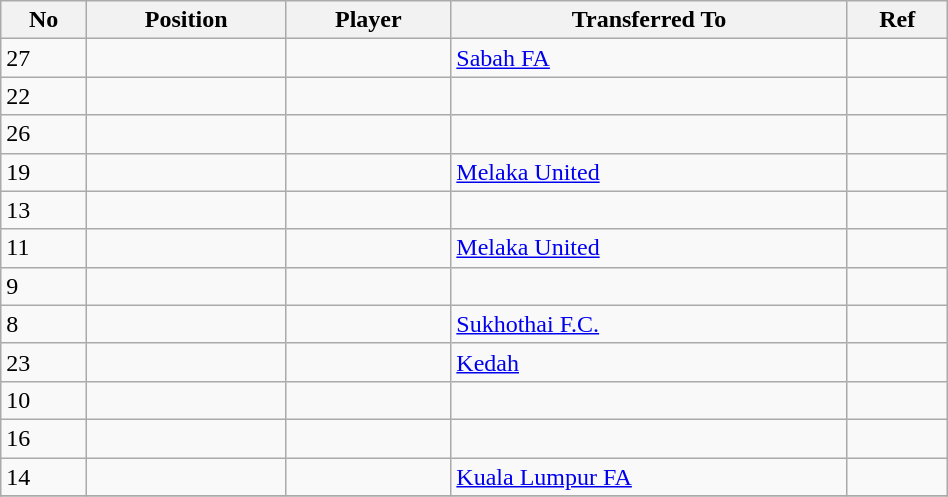<table class="wikitable sortable" style="width:50%; text-align:center; font-size:100%; text-align:left;">
<tr>
<th><strong>No</strong></th>
<th><strong>Position</strong></th>
<th><strong>Player</strong></th>
<th><strong>Transferred To</strong></th>
<th><strong>Ref</strong></th>
</tr>
<tr>
<td>27</td>
<td></td>
<td></td>
<td> <a href='#'>Sabah FA</a></td>
<td></td>
</tr>
<tr>
<td>22</td>
<td></td>
<td></td>
<td></td>
<td></td>
</tr>
<tr>
<td>26</td>
<td></td>
<td></td>
<td></td>
<td></td>
</tr>
<tr>
<td>19</td>
<td></td>
<td></td>
<td> <a href='#'>Melaka United</a></td>
<td></td>
</tr>
<tr>
<td>13</td>
<td></td>
<td></td>
<td></td>
<td></td>
</tr>
<tr>
<td>11</td>
<td></td>
<td></td>
<td> <a href='#'>Melaka United</a></td>
<td></td>
</tr>
<tr>
<td>9</td>
<td></td>
<td></td>
<td></td>
<td></td>
</tr>
<tr>
<td>8</td>
<td></td>
<td></td>
<td> <a href='#'>Sukhothai F.C.</a></td>
<td></td>
</tr>
<tr>
<td>23</td>
<td></td>
<td></td>
<td> <a href='#'>Kedah</a></td>
<td></td>
</tr>
<tr>
<td>10</td>
<td></td>
<td></td>
<td></td>
<td></td>
</tr>
<tr>
<td>16</td>
<td></td>
<td></td>
<td></td>
<td></td>
</tr>
<tr>
<td>14</td>
<td></td>
<td></td>
<td> <a href='#'>Kuala Lumpur FA</a></td>
<td></td>
</tr>
<tr>
</tr>
</table>
